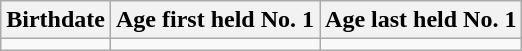<table class="wikitable sortable plainrowheaders">
<tr>
<th scope="col">Birthdate</th>
<th scope="col">Age first held No. 1</th>
<th scope="col">Age last held No. 1</th>
</tr>
<tr>
<td></td>
<td></td>
<td></td>
</tr>
</table>
